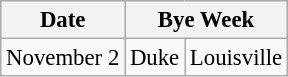<table class="wikitable" style="font-size:95%;">
<tr>
<th>Date</th>
<th colspan="2">Bye Week</th>
</tr>
<tr>
<td>November 2</td>
<td>Duke</td>
<td>Louisville</td>
</tr>
</table>
